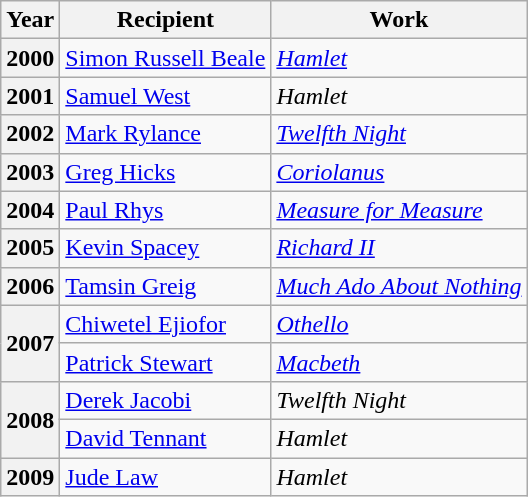<table class="wikitable">
<tr>
<th>Year</th>
<th>Recipient</th>
<th>Work</th>
</tr>
<tr>
<th>2000</th>
<td><a href='#'>Simon Russell Beale</a></td>
<td><em><a href='#'>Hamlet</a></em></td>
</tr>
<tr>
<th>2001</th>
<td><a href='#'>Samuel West</a></td>
<td><em>Hamlet</em></td>
</tr>
<tr>
<th>2002</th>
<td><a href='#'>Mark Rylance</a></td>
<td><em><a href='#'>Twelfth Night</a></em></td>
</tr>
<tr>
<th>2003</th>
<td><a href='#'>Greg Hicks</a></td>
<td><em><a href='#'>Coriolanus</a></em></td>
</tr>
<tr>
<th>2004</th>
<td><a href='#'>Paul Rhys</a></td>
<td><em><a href='#'>Measure for Measure</a></em></td>
</tr>
<tr>
<th>2005</th>
<td><a href='#'>Kevin Spacey</a></td>
<td><em><a href='#'>Richard II</a></em></td>
</tr>
<tr>
<th>2006</th>
<td><a href='#'>Tamsin Greig</a></td>
<td><em><a href='#'>Much Ado About Nothing</a></em></td>
</tr>
<tr>
<th rowspan="2">2007</th>
<td><a href='#'>Chiwetel Ejiofor</a></td>
<td><em><a href='#'>Othello</a></em></td>
</tr>
<tr>
<td><a href='#'>Patrick Stewart</a></td>
<td><em><a href='#'>Macbeth</a></em></td>
</tr>
<tr>
<th rowspan="2">2008</th>
<td><a href='#'>Derek Jacobi</a></td>
<td><em>Twelfth Night</em></td>
</tr>
<tr>
<td><a href='#'>David Tennant</a></td>
<td><em>Hamlet</em></td>
</tr>
<tr>
<th>2009</th>
<td><a href='#'>Jude Law</a></td>
<td><em>Hamlet</em></td>
</tr>
</table>
